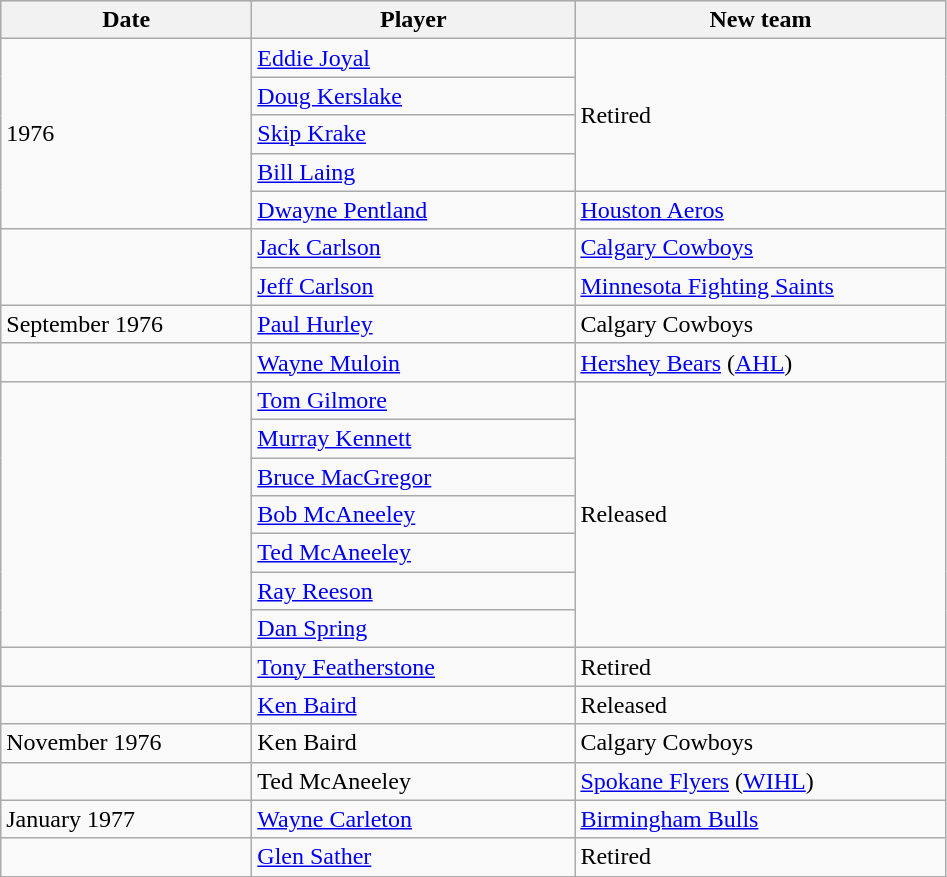<table class="wikitable">
<tr style="background:#ddd; text-align:center;">
<th style="width: 10em;">Date</th>
<th style="width: 13em;">Player</th>
<th style="width: 15em;">New team</th>
</tr>
<tr>
<td rowspan=5>1976</td>
<td><a href='#'>Eddie Joyal</a></td>
<td rowspan=4>Retired</td>
</tr>
<tr>
<td><a href='#'>Doug Kerslake</a></td>
</tr>
<tr>
<td><a href='#'>Skip Krake</a></td>
</tr>
<tr>
<td><a href='#'>Bill Laing</a></td>
</tr>
<tr>
<td><a href='#'>Dwayne Pentland</a></td>
<td><a href='#'>Houston Aeros</a></td>
</tr>
<tr>
<td rowspan=2></td>
<td><a href='#'>Jack Carlson</a></td>
<td><a href='#'>Calgary Cowboys</a></td>
</tr>
<tr>
<td><a href='#'>Jeff Carlson</a></td>
<td><a href='#'>Minnesota Fighting Saints</a></td>
</tr>
<tr>
<td>September 1976</td>
<td><a href='#'>Paul Hurley</a></td>
<td>Calgary Cowboys</td>
</tr>
<tr>
<td></td>
<td><a href='#'>Wayne Muloin</a></td>
<td><a href='#'>Hershey Bears</a> (<a href='#'>AHL</a>)</td>
</tr>
<tr>
<td rowspan=7></td>
<td><a href='#'>Tom Gilmore</a></td>
<td rowspan=7>Released</td>
</tr>
<tr>
<td><a href='#'>Murray Kennett</a></td>
</tr>
<tr>
<td><a href='#'>Bruce MacGregor</a></td>
</tr>
<tr>
<td><a href='#'>Bob McAneeley</a></td>
</tr>
<tr>
<td><a href='#'>Ted McAneeley</a></td>
</tr>
<tr>
<td><a href='#'>Ray Reeson</a></td>
</tr>
<tr>
<td><a href='#'>Dan Spring</a></td>
</tr>
<tr>
<td></td>
<td><a href='#'>Tony Featherstone</a></td>
<td>Retired</td>
</tr>
<tr>
<td></td>
<td><a href='#'>Ken Baird</a></td>
<td>Released</td>
</tr>
<tr>
<td>November 1976</td>
<td>Ken Baird</td>
<td>Calgary Cowboys</td>
</tr>
<tr>
<td></td>
<td>Ted McAneeley</td>
<td><a href='#'>Spokane Flyers</a> (<a href='#'>WIHL</a>)</td>
</tr>
<tr>
<td>January 1977</td>
<td><a href='#'>Wayne Carleton</a></td>
<td><a href='#'>Birmingham Bulls</a></td>
</tr>
<tr>
<td></td>
<td><a href='#'>Glen Sather</a></td>
<td>Retired</td>
</tr>
</table>
